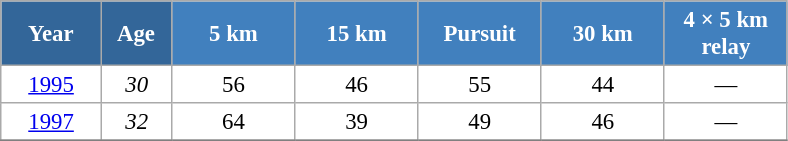<table class="wikitable" style="font-size:95%; text-align:center; border:grey solid 1px; border-collapse:collapse; background:#ffffff;">
<tr>
<th style="background-color:#369; color:white; width:60px;"> Year </th>
<th style="background-color:#369; color:white; width:40px;"> Age </th>
<th style="background-color:#4180be; color:white; width:75px;"> 5 km </th>
<th style="background-color:#4180be; color:white; width:75px;"> 15 km </th>
<th style="background-color:#4180be; color:white; width:75px;"> Pursuit </th>
<th style="background-color:#4180be; color:white; width:75px;"> 30 km </th>
<th style="background-color:#4180be; color:white; width:75px;"> 4 × 5 km <br> relay </th>
</tr>
<tr>
<td><a href='#'>1995</a></td>
<td><em>30</em></td>
<td>56</td>
<td>46</td>
<td>55</td>
<td>44</td>
<td>—</td>
</tr>
<tr>
<td><a href='#'>1997</a></td>
<td><em>32</em></td>
<td>64</td>
<td>39</td>
<td>49</td>
<td>46</td>
<td>—</td>
</tr>
<tr>
</tr>
</table>
